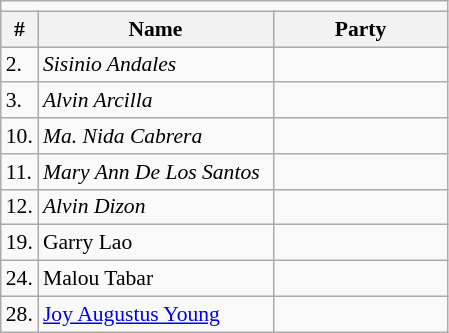<table class=wikitable style="font-size:90%">
<tr>
<td colspan=4 bgcolor=></td>
</tr>
<tr>
<th>#</th>
<th width=150px>Name</th>
<th colspan=2 width=110px>Party</th>
</tr>
<tr>
<td>2.</td>
<td><em>Sisinio Andales</em></td>
<td></td>
</tr>
<tr>
<td>3.</td>
<td><em>Alvin Arcilla</em></td>
<td></td>
</tr>
<tr>
<td>10.</td>
<td><em>Ma. Nida Cabrera</em></td>
<td></td>
</tr>
<tr>
<td>11.</td>
<td><em>Mary Ann De Los Santos</em></td>
<td></td>
</tr>
<tr>
<td>12.</td>
<td><em>Alvin Dizon</em></td>
<td></td>
</tr>
<tr>
<td>19.</td>
<td>Garry Lao</td>
<td></td>
</tr>
<tr>
<td>24.</td>
<td>Malou Tabar</td>
<td></td>
</tr>
<tr>
<td>28.</td>
<td><a href='#'>Joy Augustus Young</a></td>
<td></td>
</tr>
</table>
